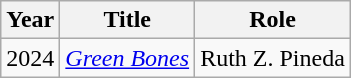<table class="wikitable">
<tr>
<th>Year</th>
<th>Title</th>
<th>Role</th>
</tr>
<tr>
<td>2024</td>
<td><em><a href='#'>Green Bones</a></em></td>
<td>Ruth Z. Pineda</td>
</tr>
</table>
